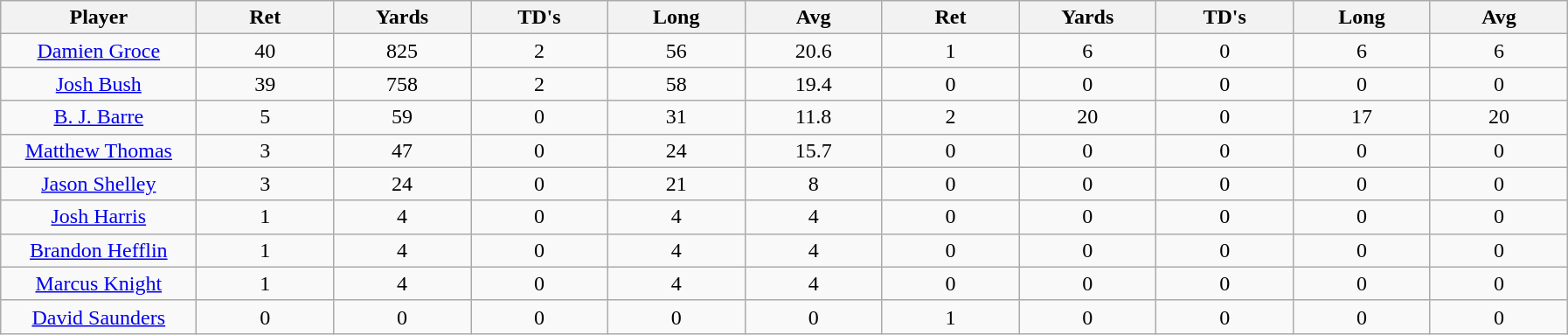<table class="wikitable sortable">
<tr>
<th bgcolor="#DDDDFF" width="10%">Player</th>
<th bgcolor="#DDDDFF" width="7%">Ret</th>
<th bgcolor="#DDDDFF" width="7%">Yards</th>
<th bgcolor="#DDDDFF" width="7%">TD's</th>
<th bgcolor="#DDDDFF" width="7%">Long</th>
<th bgcolor="#DDDDFF" width="7%">Avg</th>
<th bgcolor="#DDDDFF" width="7%">Ret</th>
<th bgcolor="#DDDDFF" width="7%">Yards</th>
<th bgcolor="#DDDDFF" width="7%">TD's</th>
<th bgcolor="#DDDDFF" width="7%">Long</th>
<th bgcolor="#DDDDFF" width="7%">Avg</th>
</tr>
<tr align="center">
<td><a href='#'>Damien Groce</a></td>
<td>40</td>
<td>825</td>
<td>2</td>
<td>56</td>
<td>20.6</td>
<td>1</td>
<td>6</td>
<td>0</td>
<td>6</td>
<td>6</td>
</tr>
<tr align="center">
<td><a href='#'>Josh Bush</a></td>
<td>39</td>
<td>758</td>
<td>2</td>
<td>58</td>
<td>19.4</td>
<td>0</td>
<td>0</td>
<td>0</td>
<td>0</td>
<td>0</td>
</tr>
<tr align="center">
<td><a href='#'>B. J. Barre</a></td>
<td>5</td>
<td>59</td>
<td>0</td>
<td>31</td>
<td>11.8</td>
<td>2</td>
<td>20</td>
<td>0</td>
<td>17</td>
<td>20</td>
</tr>
<tr align="center">
<td><a href='#'>Matthew Thomas</a></td>
<td>3</td>
<td>47</td>
<td>0</td>
<td>24</td>
<td>15.7</td>
<td>0</td>
<td>0</td>
<td>0</td>
<td>0</td>
<td>0</td>
</tr>
<tr align="center">
<td><a href='#'>Jason Shelley</a></td>
<td>3</td>
<td>24</td>
<td>0</td>
<td>21</td>
<td>8</td>
<td>0</td>
<td>0</td>
<td>0</td>
<td>0</td>
<td>0</td>
</tr>
<tr align="center">
<td><a href='#'>Josh Harris</a></td>
<td>1</td>
<td>4</td>
<td>0</td>
<td>4</td>
<td>4</td>
<td>0</td>
<td>0</td>
<td>0</td>
<td>0</td>
<td>0</td>
</tr>
<tr align="center">
<td><a href='#'>Brandon Hefflin</a></td>
<td>1</td>
<td>4</td>
<td>0</td>
<td>4</td>
<td>4</td>
<td>0</td>
<td>0</td>
<td>0</td>
<td>0</td>
<td>0</td>
</tr>
<tr align="center">
<td><a href='#'>Marcus Knight</a></td>
<td>1</td>
<td>4</td>
<td>0</td>
<td>4</td>
<td>4</td>
<td>0</td>
<td>0</td>
<td>0</td>
<td>0</td>
<td>0</td>
</tr>
<tr align="center">
<td><a href='#'>David Saunders</a></td>
<td>0</td>
<td>0</td>
<td>0</td>
<td>0</td>
<td>0</td>
<td>1</td>
<td>0</td>
<td>0</td>
<td>0</td>
<td>0</td>
</tr>
</table>
